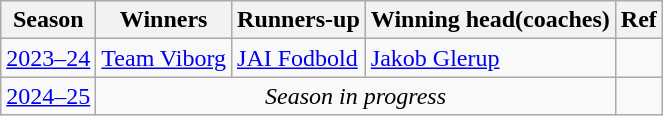<table class="sortable wikitable plainrowheaders" style="text-align:center;">
<tr>
<th>Season</th>
<th>Winners</th>
<th>Runners-up</th>
<th>Winning head(coaches)</th>
<th>Ref</th>
</tr>
<tr>
<td><a href='#'>2023–24</a></td>
<td align=left><a href='#'>Team Viborg</a></td>
<td align=left><a href='#'>JAI Fodbold</a></td>
<td align=left> <a href='#'>Jakob Glerup</a></td>
<td></td>
</tr>
<tr>
<td><a href='#'>2024–25</a></td>
<td colspan=3 style="text-align:center;"><em>Season in progress</em></td>
<td></td>
</tr>
</table>
